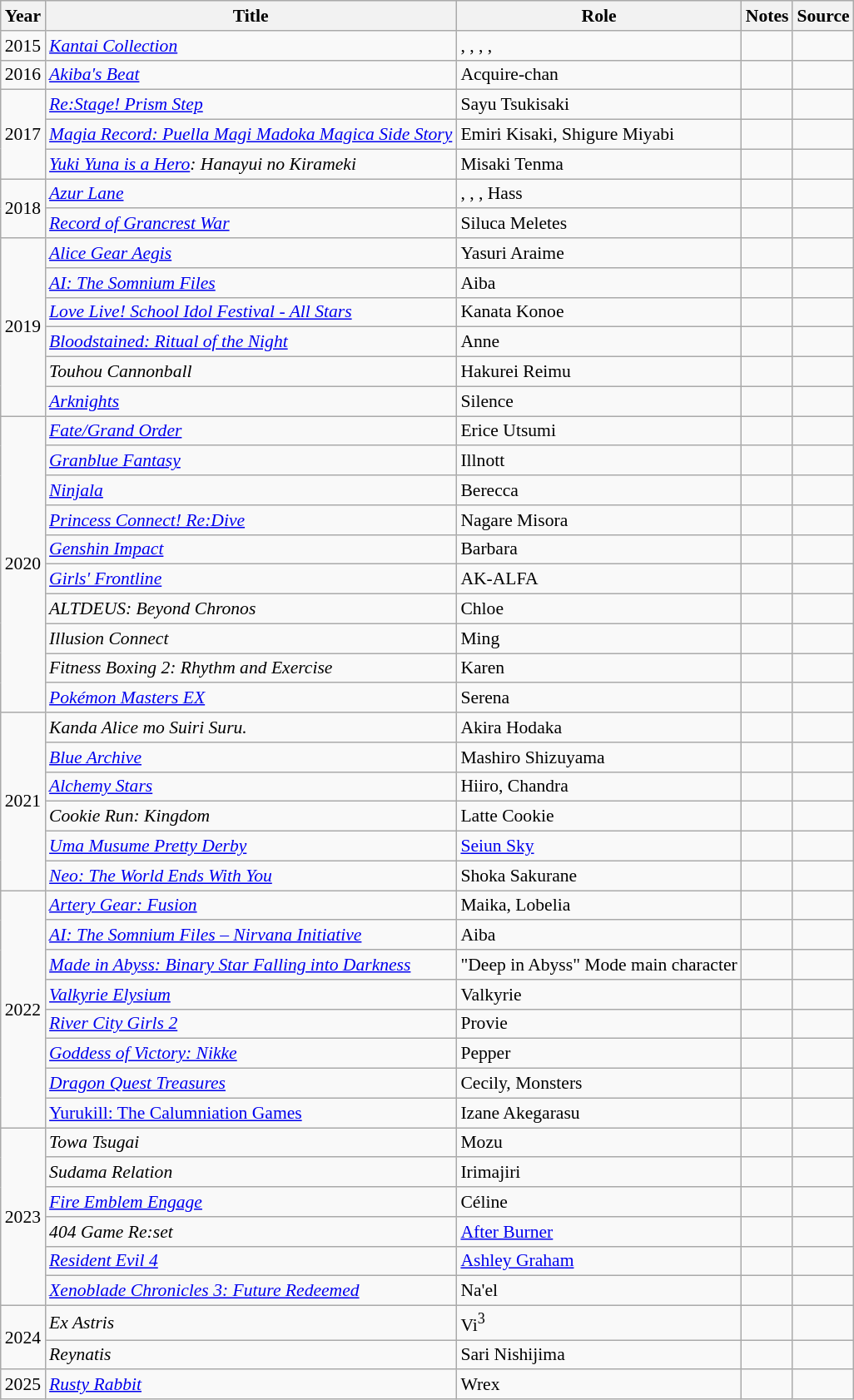<table class="wikitable" style="font-size: 90%;">
<tr>
<th>Year</th>
<th>Title</th>
<th>Role</th>
<th>Notes</th>
<th>Source</th>
</tr>
<tr>
<td>2015</td>
<td><em><a href='#'>Kantai Collection</a></em></td>
<td>, , , , </td>
<td></td>
<td></td>
</tr>
<tr>
<td>2016</td>
<td><em><a href='#'>Akiba's Beat</a></em></td>
<td>Acquire-chan</td>
<td></td>
<td></td>
</tr>
<tr>
<td rowspan="3">2017</td>
<td><em><a href='#'>Re:Stage! Prism Step</a></em></td>
<td>Sayu Tsukisaki</td>
<td></td>
<td></td>
</tr>
<tr>
<td><em><a href='#'>Magia Record: Puella Magi Madoka Magica Side Story</a></em></td>
<td>Emiri Kisaki, Shigure Miyabi</td>
<td></td>
<td></td>
</tr>
<tr>
<td><em><a href='#'>Yuki Yuna is a Hero</a>: Hanayui no Kirameki</em></td>
<td>Misaki Tenma</td>
<td></td>
<td></td>
</tr>
<tr>
<td rowspan="2">2018</td>
<td><em><a href='#'>Azur Lane</a></em></td>
<td>, , , Hass</td>
<td></td>
<td></td>
</tr>
<tr>
<td><em><a href='#'>Record of Grancrest War</a></em></td>
<td>Siluca Meletes</td>
<td></td>
<td></td>
</tr>
<tr>
<td rowspan="6">2019</td>
<td><em><a href='#'>Alice Gear Aegis</a></em></td>
<td>Yasuri Araime</td>
<td></td>
<td></td>
</tr>
<tr>
<td><em><a href='#'>AI: The Somnium Files</a></em></td>
<td>Aiba</td>
<td></td>
<td></td>
</tr>
<tr>
<td><em><a href='#'>Love Live! School Idol Festival - All Stars</a></em></td>
<td>Kanata Konoe</td>
<td></td>
<td></td>
</tr>
<tr>
<td><em><a href='#'>Bloodstained: Ritual of the Night</a></em></td>
<td>Anne</td>
<td></td>
<td></td>
</tr>
<tr>
<td><em>Touhou Cannonball</em></td>
<td>Hakurei Reimu</td>
<td></td>
<td></td>
</tr>
<tr>
<td><em><a href='#'>Arknights</a></em></td>
<td>Silence</td>
<td></td>
<td></td>
</tr>
<tr>
<td rowspan="10">2020</td>
<td><em><a href='#'>Fate/Grand Order</a></em></td>
<td>Erice Utsumi</td>
<td></td>
<td></td>
</tr>
<tr>
<td><em><a href='#'>Granblue Fantasy</a></em></td>
<td>Illnott</td>
<td></td>
<td></td>
</tr>
<tr>
<td><em><a href='#'>Ninjala</a></em></td>
<td>Berecca</td>
<td></td>
<td></td>
</tr>
<tr>
<td><em><a href='#'>Princess Connect! Re:Dive</a></em></td>
<td>Nagare Misora</td>
<td></td>
<td></td>
</tr>
<tr>
<td><em><a href='#'>Genshin Impact</a></em></td>
<td>Barbara</td>
<td></td>
<td></td>
</tr>
<tr>
<td><em><a href='#'>Girls' Frontline</a></em></td>
<td>AK-ALFA</td>
<td></td>
<td></td>
</tr>
<tr>
<td><em>ALTDEUS: Beyond Chronos</em></td>
<td>Chloe</td>
<td></td>
<td></td>
</tr>
<tr>
<td><em>Illusion Connect</em></td>
<td>Ming</td>
<td></td>
<td></td>
</tr>
<tr>
<td><em>Fitness Boxing 2: Rhythm and Exercise</em></td>
<td>Karen</td>
<td></td>
<td></td>
</tr>
<tr>
<td><em><a href='#'>Pokémon Masters EX</a></em></td>
<td>Serena</td>
<td></td>
<td></td>
</tr>
<tr>
<td rowspan="6">2021</td>
<td><em>Kanda Alice mo Suiri Suru.</em></td>
<td>Akira Hodaka</td>
<td></td>
<td></td>
</tr>
<tr>
<td><em><a href='#'>Blue Archive</a></em></td>
<td>Mashiro Shizuyama</td>
<td></td>
<td></td>
</tr>
<tr>
<td><em><a href='#'>Alchemy Stars</a></em></td>
<td>Hiiro, Chandra</td>
<td></td>
<td></td>
</tr>
<tr>
<td><em>Cookie Run: Kingdom</em></td>
<td>Latte Cookie</td>
<td></td>
<td></td>
</tr>
<tr>
<td><em><a href='#'>Uma Musume Pretty Derby</a></em></td>
<td><a href='#'>Seiun Sky</a></td>
<td></td>
<td></td>
</tr>
<tr>
<td><em><a href='#'>Neo: The World Ends With You</a></em></td>
<td>Shoka Sakurane</td>
<td></td>
<td></td>
</tr>
<tr>
<td rowspan="8">2022</td>
<td><em><a href='#'>Artery Gear: Fusion</a></em></td>
<td>Maika, Lobelia</td>
<td></td>
<td></td>
</tr>
<tr>
<td><em><a href='#'>AI: The Somnium Files – Nirvana Initiative</a></em></td>
<td>Aiba</td>
<td></td>
<td></td>
</tr>
<tr>
<td><em><a href='#'>Made in Abyss: Binary Star Falling into Darkness</a></em></td>
<td>"Deep in Abyss" Mode main character</td>
<td></td>
<td></td>
</tr>
<tr>
<td><em><a href='#'>Valkyrie Elysium</a></em></td>
<td>Valkyrie</td>
<td></td>
<td></td>
</tr>
<tr>
<td><em><a href='#'>River City Girls 2</a></em></td>
<td>Provie</td>
<td></td>
<td></td>
</tr>
<tr>
<td><em><a href='#'>Goddess of Victory: Nikke</a></em></td>
<td>Pepper</td>
<td></td>
<td></td>
</tr>
<tr>
<td><em><a href='#'>Dragon Quest Treasures</a></em></td>
<td>Cecily, Monsters</td>
<td></td>
<td></td>
</tr>
<tr>
<td><a href='#'>Yurukill: The Calumniation Games</a></td>
<td>Izane Akegarasu</td>
<td></td>
<td></td>
</tr>
<tr>
<td rowspan="6">2023</td>
<td><em>Towa Tsugai</em></td>
<td>Mozu</td>
<td></td>
<td></td>
</tr>
<tr>
<td><em>Sudama Relation</em></td>
<td>Irimajiri</td>
<td></td>
<td></td>
</tr>
<tr>
<td><em><a href='#'>Fire Emblem Engage</a></em></td>
<td>Céline</td>
<td></td>
<td></td>
</tr>
<tr>
<td><em>404 Game Re:set</em></td>
<td><a href='#'>After Burner</a></td>
<td></td>
<td></td>
</tr>
<tr>
<td><em><a href='#'>Resident Evil 4</a></em></td>
<td><a href='#'>Ashley Graham</a></td>
<td></td>
<td></td>
</tr>
<tr>
<td><em><a href='#'>Xenoblade Chronicles 3: Future Redeemed</a></em></td>
<td>Na'el</td>
<td></td>
<td></td>
</tr>
<tr>
<td rowspan="2">2024</td>
<td><em>Ex Astris</em></td>
<td>Vi<sup>3</sup></td>
<td></td>
<td></td>
</tr>
<tr>
<td><em>Reynatis</em></td>
<td>Sari Nishijima</td>
<td></td>
<td></td>
</tr>
<tr>
<td>2025</td>
<td><em><a href='#'>Rusty Rabbit</a></em></td>
<td>Wrex</td>
<td></td>
<td></td>
</tr>
</table>
